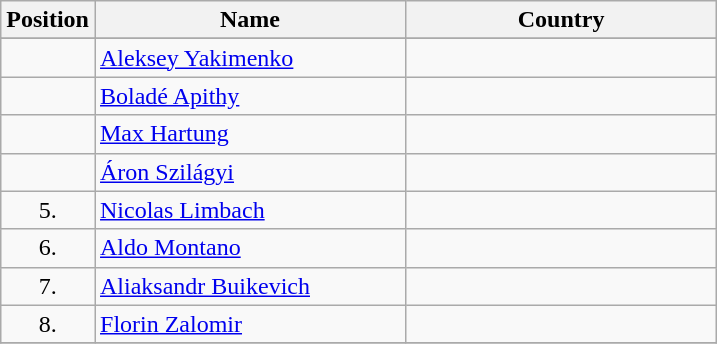<table class="wikitable">
<tr>
<th width="20">Position</th>
<th width="200">Name</th>
<th width="200">Country</th>
</tr>
<tr>
</tr>
<tr>
<td align="center"></td>
<td><a href='#'>Aleksey Yakimenko</a></td>
<td></td>
</tr>
<tr>
<td align="center"></td>
<td><a href='#'>Boladé Apithy</a></td>
<td></td>
</tr>
<tr>
<td align="center"></td>
<td><a href='#'>Max Hartung</a></td>
<td></td>
</tr>
<tr>
<td align="center"></td>
<td><a href='#'>Áron Szilágyi</a></td>
<td></td>
</tr>
<tr>
<td align="center">5.</td>
<td><a href='#'>Nicolas Limbach</a></td>
<td></td>
</tr>
<tr>
<td align="center">6.</td>
<td><a href='#'>Aldo Montano</a></td>
<td></td>
</tr>
<tr>
<td align="center">7.</td>
<td><a href='#'>Aliaksandr Buikevich</a></td>
<td></td>
</tr>
<tr>
<td align="center">8.</td>
<td><a href='#'>Florin Zalomir</a></td>
<td></td>
</tr>
<tr>
</tr>
</table>
